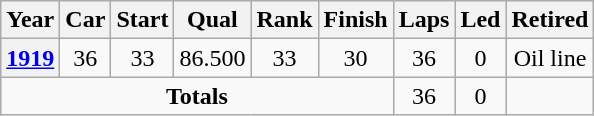<table class="wikitable" style="text-align:center">
<tr>
<th>Year</th>
<th>Car</th>
<th>Start</th>
<th>Qual</th>
<th>Rank</th>
<th>Finish</th>
<th>Laps</th>
<th>Led</th>
<th>Retired</th>
</tr>
<tr>
<th><a href='#'>1919</a></th>
<td>36</td>
<td>33</td>
<td>86.500</td>
<td>33</td>
<td>30</td>
<td>36</td>
<td>0</td>
<td>Oil line</td>
</tr>
<tr>
<td colspan=6><strong>Totals</strong></td>
<td>36</td>
<td>0</td>
<td></td>
</tr>
</table>
